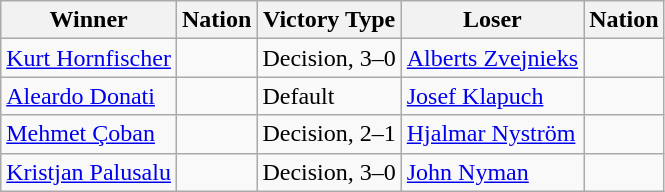<table class="wikitable sortable" style="text-align:left;">
<tr>
<th>Winner</th>
<th>Nation</th>
<th>Victory Type</th>
<th>Loser</th>
<th>Nation</th>
</tr>
<tr>
<td><a href='#'>Kurt Hornfischer</a></td>
<td></td>
<td>Decision, 3–0</td>
<td><a href='#'>Alberts Zvejnieks</a></td>
<td></td>
</tr>
<tr>
<td><a href='#'>Aleardo Donati</a></td>
<td></td>
<td>Default</td>
<td><a href='#'>Josef Klapuch</a></td>
<td></td>
</tr>
<tr>
<td><a href='#'>Mehmet Çoban</a></td>
<td></td>
<td>Decision, 2–1</td>
<td><a href='#'>Hjalmar Nyström</a></td>
<td></td>
</tr>
<tr>
<td><a href='#'>Kristjan Palusalu</a></td>
<td></td>
<td>Decision, 3–0</td>
<td><a href='#'>John Nyman</a></td>
<td></td>
</tr>
</table>
